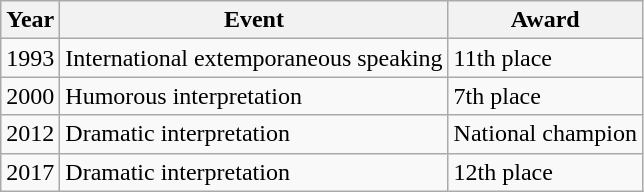<table class="wikitable">
<tr>
<th>Year</th>
<th>Event</th>
<th>Award</th>
</tr>
<tr>
<td>1993</td>
<td>International extemporaneous speaking</td>
<td>11th place</td>
</tr>
<tr>
<td>2000</td>
<td>Humorous interpretation</td>
<td>7th place</td>
</tr>
<tr>
<td>2012</td>
<td>Dramatic interpretation</td>
<td>National champion</td>
</tr>
<tr>
<td>2017</td>
<td>Dramatic interpretation</td>
<td>12th place</td>
</tr>
</table>
